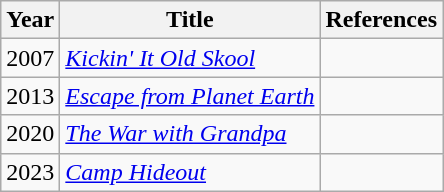<table class="wikitable sortable">
<tr>
<th>Year</th>
<th>Title</th>
<th>References</th>
</tr>
<tr>
<td>2007</td>
<td><em><a href='#'>Kickin' It Old Skool</a></em></td>
<td></td>
</tr>
<tr>
<td>2013</td>
<td><em><a href='#'>Escape from Planet Earth</a></em></td>
<td></td>
</tr>
<tr>
<td>2020</td>
<td><em><a href='#'>The War with Grandpa</a></em></td>
<td></td>
</tr>
<tr>
<td>2023</td>
<td><em><a href='#'>Camp Hideout</a></em></td>
<td></td>
</tr>
</table>
